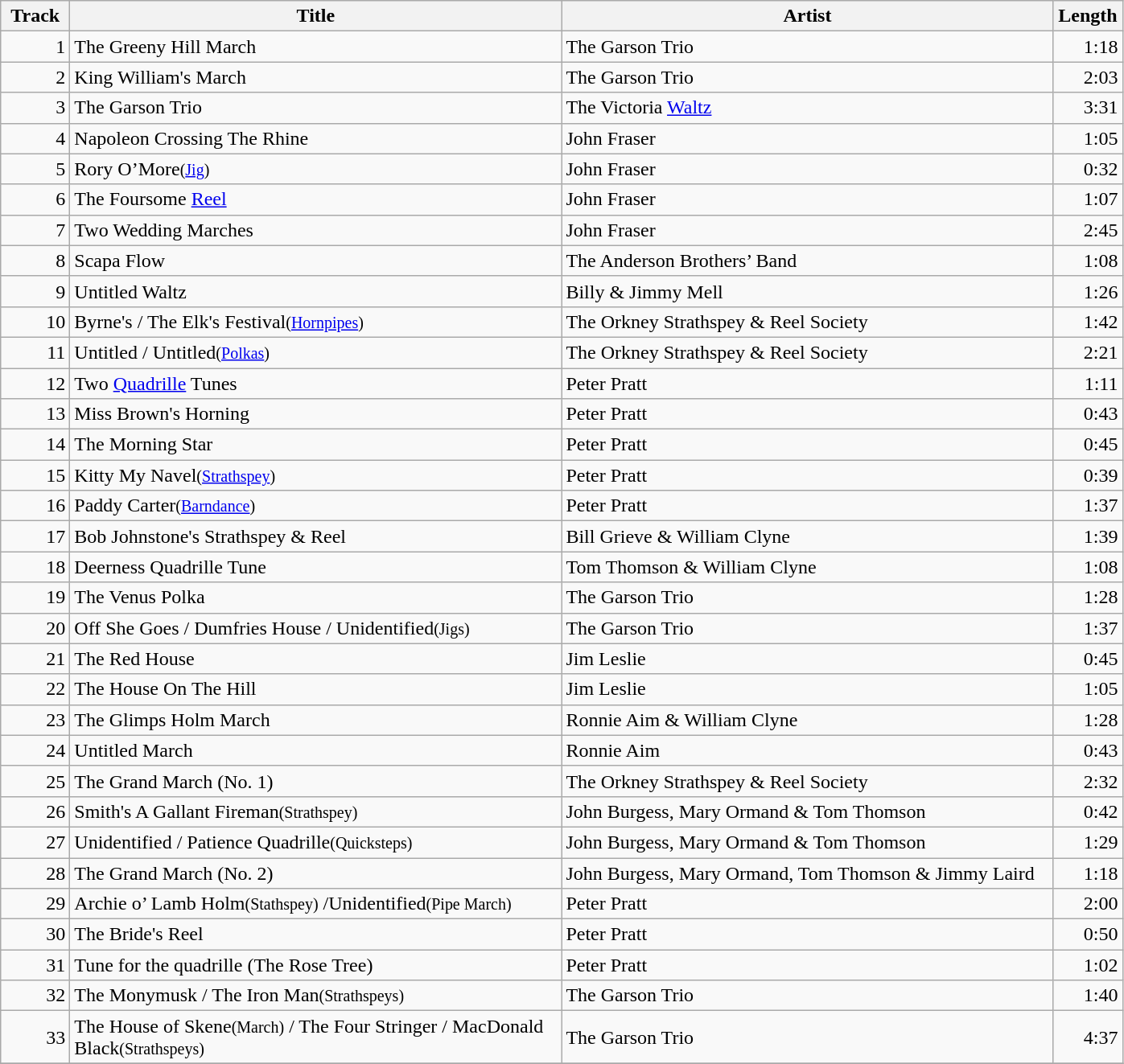<table class="wikitable collapsible collapsed">
<tr>
<th style="width:  50px">Track</th>
<th style="width: 400px">Title</th>
<th style="width: 400px">Artist</th>
<th style="width:  50px">Length</th>
</tr>
<tr>
<td style="text-align: right;">1</td>
<td>The Greeny Hill March</td>
<td>The Garson Trio</td>
<td style="text-align: right;">1:18</td>
</tr>
<tr>
<td style="text-align: right;">2</td>
<td>King William's March</td>
<td>The Garson Trio</td>
<td style="text-align: right;">2:03</td>
</tr>
<tr>
<td style="text-align: right;">3</td>
<td>The Garson Trio</td>
<td>The Victoria <a href='#'>Waltz</a></td>
<td style="text-align: right;">3:31</td>
</tr>
<tr>
<td style="text-align: right;">4</td>
<td>Napoleon Crossing The Rhine</td>
<td>John Fraser</td>
<td style="text-align: right;">1:05</td>
</tr>
<tr>
<td style="text-align: right;">5</td>
<td>Rory O’More<small>(<a href='#'>Jig</a>)</small></td>
<td>John Fraser</td>
<td style="text-align: right;">0:32</td>
</tr>
<tr>
<td style="text-align: right;">6</td>
<td>The Foursome <a href='#'>Reel</a></td>
<td>John Fraser</td>
<td style="text-align: right;">1:07</td>
</tr>
<tr>
<td style="text-align: right;">7</td>
<td>Two Wedding Marches</td>
<td>John Fraser</td>
<td style="text-align: right;">2:45</td>
</tr>
<tr>
<td style="text-align: right;">8</td>
<td>Scapa Flow</td>
<td>The Anderson Brothers’ Band</td>
<td style="text-align: right;">1:08</td>
</tr>
<tr>
<td style="text-align: right;">9</td>
<td>Untitled Waltz</td>
<td>Billy & Jimmy Mell</td>
<td style="text-align: right;">1:26</td>
</tr>
<tr>
<td style="text-align: right;">10</td>
<td>Byrne's / The Elk's Festival<small>(<a href='#'>Hornpipes</a>)</small></td>
<td>The Orkney Strathspey & Reel Society</td>
<td style="text-align: right;">1:42</td>
</tr>
<tr>
<td style="text-align: right;">11</td>
<td>Untitled / Untitled<small>(<a href='#'>Polkas</a>)</small></td>
<td>The Orkney Strathspey & Reel Society</td>
<td style="text-align: right;">2:21</td>
</tr>
<tr>
<td style="text-align: right;">12</td>
<td>Two <a href='#'>Quadrille</a> Tunes</td>
<td>Peter Pratt</td>
<td style="text-align: right;">1:11</td>
</tr>
<tr>
<td style="text-align: right;">13</td>
<td>Miss Brown's Horning</td>
<td>Peter Pratt</td>
<td style="text-align: right;">0:43</td>
</tr>
<tr>
<td style="text-align: right;">14</td>
<td>The Morning Star</td>
<td>Peter Pratt</td>
<td style="text-align: right;">0:45</td>
</tr>
<tr>
<td style="text-align: right;">15</td>
<td>Kitty My Navel<small>(<a href='#'>Strathspey</a>)</small></td>
<td>Peter Pratt</td>
<td style="text-align: right;">0:39</td>
</tr>
<tr>
<td style="text-align: right;">16</td>
<td>Paddy Carter<small>(<a href='#'>Barndance</a>)</small></td>
<td>Peter Pratt</td>
<td style="text-align: right;">1:37</td>
</tr>
<tr>
<td style="text-align: right;">17</td>
<td>Bob Johnstone's Strathspey & Reel</td>
<td>Bill Grieve & William Clyne</td>
<td style="text-align: right;">1:39</td>
</tr>
<tr>
<td style="text-align: right;">18</td>
<td>Deerness Quadrille Tune</td>
<td>Tom Thomson & William Clyne</td>
<td style="text-align: right;">1:08</td>
</tr>
<tr>
<td style="text-align: right;">19</td>
<td>The Venus Polka</td>
<td>The Garson Trio</td>
<td style="text-align: right;">1:28</td>
</tr>
<tr>
<td style="text-align: right;">20</td>
<td>Off She Goes / Dumfries House / Unidentified<small>(Jigs)</small></td>
<td>The Garson Trio</td>
<td style="text-align: right;">1:37</td>
</tr>
<tr>
<td style="text-align: right;">21</td>
<td>The Red House</td>
<td>Jim Leslie</td>
<td style="text-align: right;">0:45</td>
</tr>
<tr>
<td style="text-align: right;">22</td>
<td>The House On The Hill</td>
<td>Jim Leslie</td>
<td style="text-align: right;">1:05</td>
</tr>
<tr>
<td style="text-align: right;">23</td>
<td>The Glimps Holm March</td>
<td>Ronnie Aim & William Clyne</td>
<td style="text-align: right;">1:28</td>
</tr>
<tr>
<td style="text-align: right;">24</td>
<td>Untitled March</td>
<td>Ronnie Aim</td>
<td style="text-align: right;">0:43</td>
</tr>
<tr>
<td style="text-align: right;">25</td>
<td>The Grand March (No. 1)</td>
<td>The Orkney Strathspey & Reel Society</td>
<td style="text-align: right;">2:32</td>
</tr>
<tr>
<td style="text-align: right;">26</td>
<td>Smith's A Gallant Fireman<small>(Strathspey)</small></td>
<td>John Burgess, Mary Ormand & Tom Thomson</td>
<td style="text-align: right;">0:42</td>
</tr>
<tr>
<td style="text-align: right;">27</td>
<td>Unidentified / Patience Quadrille<small>(Quicksteps)</small></td>
<td>John Burgess, Mary Ormand & Tom Thomson</td>
<td style="text-align: right;">1:29</td>
</tr>
<tr>
<td style="text-align: right;">28</td>
<td>The Grand March (No. 2)</td>
<td>John Burgess, Mary Ormand, Tom Thomson & Jimmy Laird</td>
<td style="text-align: right;">1:18</td>
</tr>
<tr>
<td style="text-align: right;">29</td>
<td>Archie o’ Lamb Holm<small>(Stathspey)</small> /Unidentified<small>(Pipe March)</small></td>
<td>Peter Pratt</td>
<td style="text-align: right;">2:00</td>
</tr>
<tr>
<td style="text-align: right;">30</td>
<td>The Bride's Reel</td>
<td>Peter Pratt</td>
<td style="text-align: right;">0:50</td>
</tr>
<tr>
<td style="text-align: right;">31</td>
<td>Tune for the quadrille (The Rose Tree)</td>
<td>Peter Pratt</td>
<td style="text-align: right;">1:02</td>
</tr>
<tr>
<td style="text-align: right;">32</td>
<td>The Monymusk / The Iron Man<small>(Strathspeys)</small></td>
<td>The Garson Trio</td>
<td style="text-align: right;">1:40</td>
</tr>
<tr>
<td style="text-align: right;">33</td>
<td>The House of Skene<small>(March)</small> /  The Four Stringer / MacDonald Black<small>(Strathspeys)</small></td>
<td>The Garson Trio</td>
<td style="text-align: right;">4:37</td>
</tr>
<tr>
</tr>
</table>
